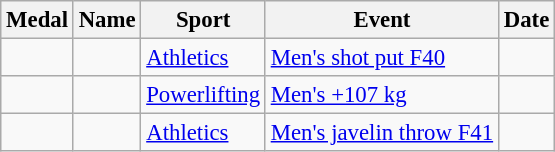<table class="wikitable sortable" style="font-size: 95%">
<tr>
<th>Medal</th>
<th>Name</th>
<th>Sport</th>
<th>Event</th>
<th>Date</th>
</tr>
<tr>
<td></td>
<td></td>
<td><a href='#'>Athletics</a></td>
<td><a href='#'>Men's shot put F40</a></td>
<td></td>
</tr>
<tr>
<td></td>
<td></td>
<td><a href='#'>Powerlifting</a></td>
<td><a href='#'>Men's +107 kg</a></td>
<td></td>
</tr>
<tr>
<td></td>
<td></td>
<td><a href='#'>Athletics</a></td>
<td><a href='#'>Men's javelin throw F41</a></td>
<td></td>
</tr>
</table>
